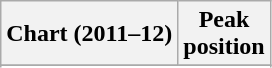<table class="wikitable sortable plainrowheaders" style="text-align:center;">
<tr>
<th scope="col">Chart (2011–12)</th>
<th scope="col">Peak<br>position</th>
</tr>
<tr>
</tr>
<tr>
</tr>
<tr>
</tr>
<tr>
</tr>
</table>
